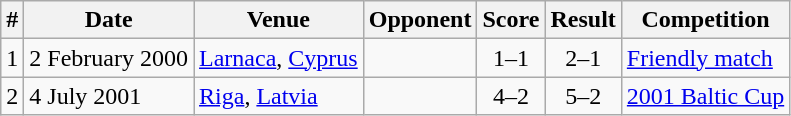<table class="wikitable">
<tr>
<th>#</th>
<th>Date</th>
<th>Venue</th>
<th>Opponent</th>
<th>Score</th>
<th>Result</th>
<th>Competition</th>
</tr>
<tr>
<td>1</td>
<td>2 February 2000</td>
<td><a href='#'>Larnaca</a>, <a href='#'>Cyprus</a></td>
<td></td>
<td align=center>1–1</td>
<td align=center>2–1</td>
<td><a href='#'>Friendly match</a></td>
</tr>
<tr>
<td>2</td>
<td>4 July 2001</td>
<td><a href='#'>Riga</a>, <a href='#'>Latvia</a></td>
<td></td>
<td align=center>4–2</td>
<td align=center>5–2</td>
<td><a href='#'>2001 Baltic Cup</a></td>
</tr>
</table>
